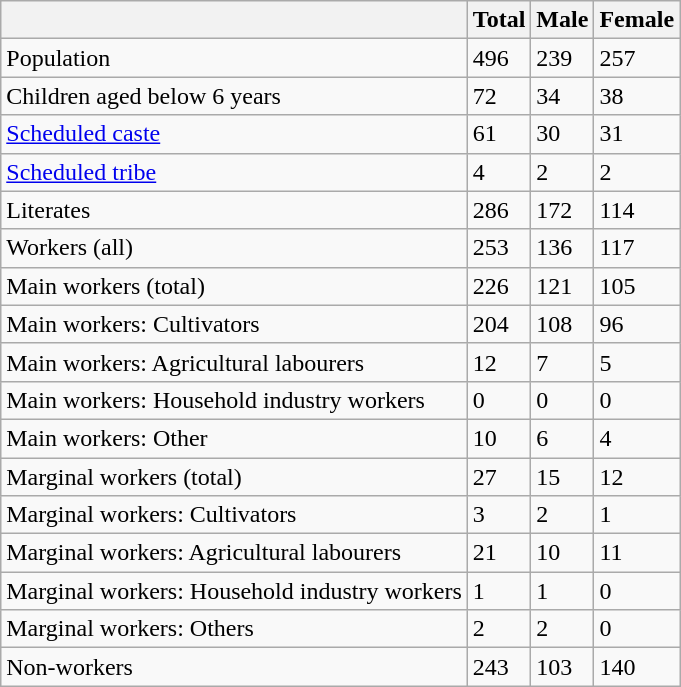<table class="wikitable sortable">
<tr>
<th></th>
<th>Total</th>
<th>Male</th>
<th>Female</th>
</tr>
<tr>
<td>Population</td>
<td>496</td>
<td>239</td>
<td>257</td>
</tr>
<tr>
<td>Children aged below 6 years</td>
<td>72</td>
<td>34</td>
<td>38</td>
</tr>
<tr>
<td><a href='#'>Scheduled caste</a></td>
<td>61</td>
<td>30</td>
<td>31</td>
</tr>
<tr>
<td><a href='#'>Scheduled tribe</a></td>
<td>4</td>
<td>2</td>
<td>2</td>
</tr>
<tr>
<td>Literates</td>
<td>286</td>
<td>172</td>
<td>114</td>
</tr>
<tr>
<td>Workers (all)</td>
<td>253</td>
<td>136</td>
<td>117</td>
</tr>
<tr>
<td>Main workers (total)</td>
<td>226</td>
<td>121</td>
<td>105</td>
</tr>
<tr>
<td>Main workers: Cultivators</td>
<td>204</td>
<td>108</td>
<td>96</td>
</tr>
<tr>
<td>Main workers: Agricultural labourers</td>
<td>12</td>
<td>7</td>
<td>5</td>
</tr>
<tr>
<td>Main workers: Household industry workers</td>
<td>0</td>
<td>0</td>
<td>0</td>
</tr>
<tr>
<td>Main workers: Other</td>
<td>10</td>
<td>6</td>
<td>4</td>
</tr>
<tr>
<td>Marginal workers (total)</td>
<td>27</td>
<td>15</td>
<td>12</td>
</tr>
<tr>
<td>Marginal workers: Cultivators</td>
<td>3</td>
<td>2</td>
<td>1</td>
</tr>
<tr>
<td>Marginal workers: Agricultural labourers</td>
<td>21</td>
<td>10</td>
<td>11</td>
</tr>
<tr>
<td>Marginal workers: Household industry workers</td>
<td>1</td>
<td>1</td>
<td>0</td>
</tr>
<tr>
<td>Marginal workers: Others</td>
<td>2</td>
<td>2</td>
<td>0</td>
</tr>
<tr>
<td>Non-workers</td>
<td>243</td>
<td>103</td>
<td>140</td>
</tr>
</table>
